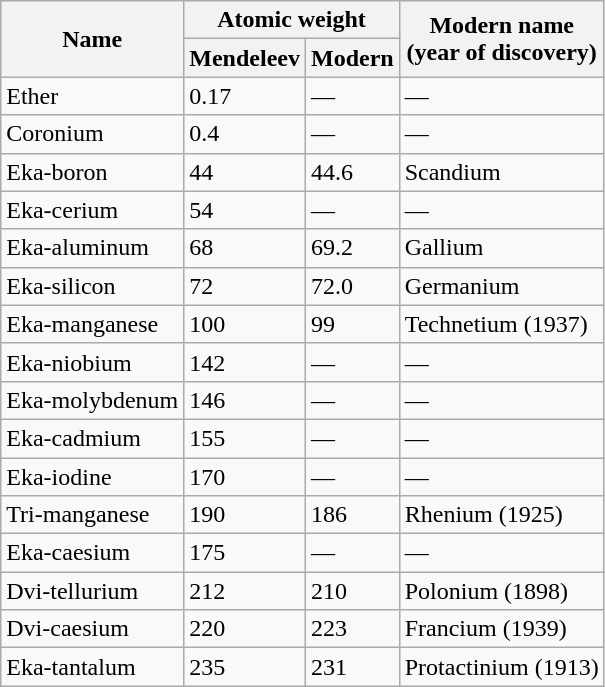<table class="wikitable">
<tr>
<th rowspan=2>Name</th>
<th colspan=2>Atomic weight</th>
<th rowspan=2>Modern name<br>(year of discovery)</th>
</tr>
<tr>
<th>Mendeleev</th>
<th>Modern</th>
</tr>
<tr>
<td>Ether</td>
<td>0.17</td>
<td>—</td>
<td>—</td>
</tr>
<tr>
<td>Coronium</td>
<td>0.4</td>
<td>—</td>
<td>—</td>
</tr>
<tr>
<td>Eka-boron</td>
<td>44</td>
<td>44.6</td>
<td>Scandium</td>
</tr>
<tr>
<td>Eka-cerium</td>
<td>54</td>
<td>—</td>
<td>—</td>
</tr>
<tr>
<td>Eka-aluminum</td>
<td>68</td>
<td>69.2</td>
<td>Gallium</td>
</tr>
<tr>
<td>Eka-silicon</td>
<td>72</td>
<td>72.0</td>
<td>Germanium</td>
</tr>
<tr>
<td>Eka-manganese</td>
<td>100</td>
<td>99</td>
<td>Technetium (1937)</td>
</tr>
<tr>
<td>Eka-niobium</td>
<td>142</td>
<td>—</td>
<td>—</td>
</tr>
<tr>
<td>Eka-molybdenum</td>
<td>146</td>
<td>—</td>
<td>—</td>
</tr>
<tr>
<td>Eka-cadmium</td>
<td>155</td>
<td>—</td>
<td>—</td>
</tr>
<tr>
<td>Eka-iodine</td>
<td>170</td>
<td>—</td>
<td>—</td>
</tr>
<tr>
<td>Tri-manganese</td>
<td>190</td>
<td>186</td>
<td>Rhenium (1925)</td>
</tr>
<tr>
<td>Eka-caesium</td>
<td>175</td>
<td>—</td>
<td>—</td>
</tr>
<tr>
<td>Dvi-tellurium</td>
<td>212</td>
<td>210</td>
<td>Polonium (1898)</td>
</tr>
<tr>
<td>Dvi-caesium</td>
<td>220</td>
<td>223</td>
<td>Francium (1939)</td>
</tr>
<tr>
<td>Eka-tantalum</td>
<td>235</td>
<td>231</td>
<td>Protactinium (1913)</td>
</tr>
</table>
